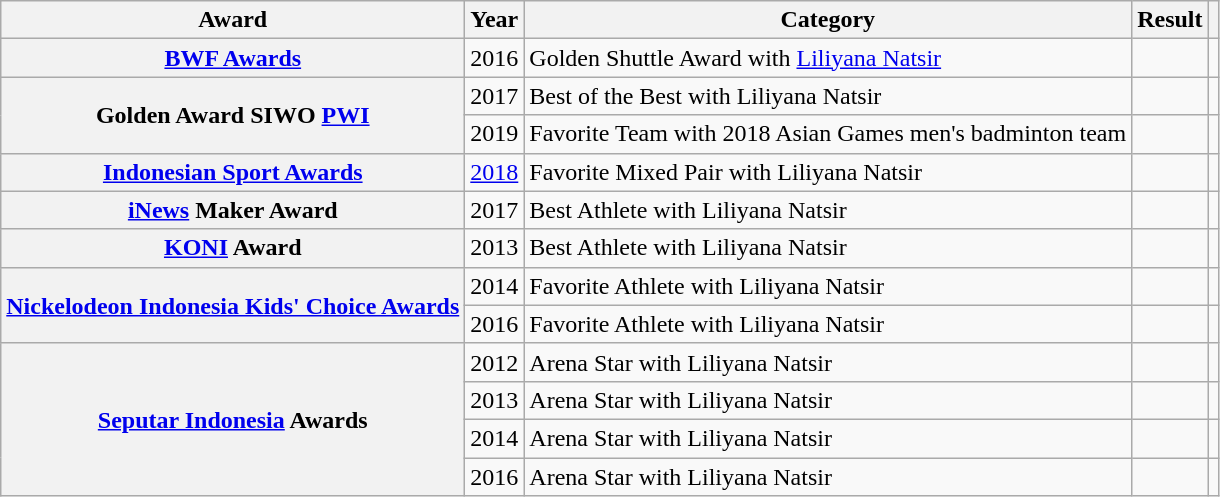<table class="wikitable plainrowheaders sortable">
<tr>
<th scope="col">Award</th>
<th scope="col">Year</th>
<th scope="col">Category</th>
<th scope="col">Result</th>
<th scope="col" class="unsortable"></th>
</tr>
<tr>
<th scope="row"><a href='#'>BWF Awards</a></th>
<td>2016</td>
<td>Golden Shuttle Award with <a href='#'>Liliyana Natsir</a></td>
<td></td>
<td></td>
</tr>
<tr>
<th rowspan="2" scope="row">Golden Award SIWO <a href='#'>PWI</a></th>
<td>2017</td>
<td>Best of the Best with Liliyana Natsir</td>
<td></td>
<td></td>
</tr>
<tr>
<td>2019</td>
<td>Favorite Team with 2018 Asian Games men's badminton team</td>
<td></td>
<td></td>
</tr>
<tr>
<th scope="row"><a href='#'>Indonesian Sport Awards</a></th>
<td><a href='#'>2018</a></td>
<td>Favorite Mixed Pair with Liliyana Natsir</td>
<td></td>
<td></td>
</tr>
<tr>
<th scope="row"><a href='#'>iNews</a> Maker Award</th>
<td>2017</td>
<td>Best Athlete with Liliyana Natsir</td>
<td></td>
<td></td>
</tr>
<tr>
<th scope="row"><a href='#'>KONI</a> Award</th>
<td>2013</td>
<td>Best Athlete with Liliyana Natsir</td>
<td></td>
<td></td>
</tr>
<tr>
<th scope="row" rowspan=2><a href='#'>Nickelodeon Indonesia Kids' Choice Awards</a></th>
<td>2014</td>
<td>Favorite Athlete with Liliyana Natsir</td>
<td></td>
<td></td>
</tr>
<tr>
<td>2016</td>
<td>Favorite Athlete with Liliyana Natsir</td>
<td></td>
<td></td>
</tr>
<tr>
<th scope="row" rowspan=4><a href='#'>Seputar Indonesia</a> Awards</th>
<td>2012</td>
<td>Arena Star with Liliyana Natsir</td>
<td></td>
<td></td>
</tr>
<tr>
<td>2013</td>
<td>Arena Star with Liliyana Natsir</td>
<td></td>
<td></td>
</tr>
<tr>
<td>2014</td>
<td>Arena Star with Liliyana Natsir</td>
<td></td>
<td></td>
</tr>
<tr>
<td>2016</td>
<td>Arena Star with Liliyana Natsir</td>
<td></td>
<td></td>
</tr>
</table>
